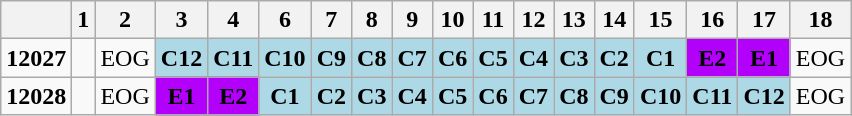<table class="wikitable plainrowheaders unsortable" style="text-align:center">
<tr>
<th></th>
<th>1</th>
<th>2</th>
<th>3</th>
<th>4</th>
<th>6</th>
<th>7</th>
<th>8</th>
<th>9</th>
<th>10</th>
<th>11</th>
<th>12</th>
<th>13</th>
<th>14</th>
<th>15</th>
<th>16</th>
<th>17</th>
<th>18</th>
</tr>
<tr>
<td><strong>12027</strong></td>
<td></td>
<td>EOG</td>
<th rowspan="1" scope="col" style="background:#ADD8E6;">C12</th>
<th rowspan="1" scope="col" style="background:#ADD8E6;">C11</th>
<th rowspan="1" scope="col" style="background:#ADD8E6;">C10</th>
<th rowspan="1" scope="col" style="background:#ADD8E6;">C9</th>
<th rowspan="1" scope="col" style="background:#ADD8E6;">C8</th>
<th rowspan="1" scope="col" style="background:#ADD8E6;">C7</th>
<th rowspan="1" scope="col" style="background:#ADD8E6;">C6</th>
<th rowspan="1" scope="col" style="background:#ADD8E6;">C5</th>
<th rowspan="1" scope="col" style="background:#ADD8E6;">C4</th>
<th rowspan="1" scope="col" style="background:#ADD8E6;">C3</th>
<th rowspan="1" scope="col" style="background:#ADD8E6;">C2</th>
<th rowspan="1" scope="col" style="background:#ADD8E6;">C1</th>
<th rowspan="1" scope="col" style="background:#B200FA;">E2</th>
<th rowspan="1" scope="col" style="background:#B200FA;">E1</th>
<td>EOG</td>
</tr>
<tr>
<td><strong>12028</strong></td>
<td></td>
<td>EOG</td>
<th rowspan="1" scope="col" style="background:#B200FA;">E1</th>
<th rowspan="1" scope="col" style="background:#B200FA;">E2</th>
<th rowspan="1" scope="col" style="background:#ADD8E6;">C1</th>
<th rowspan="1" scope="col" style="background:#ADD8E6;">C2</th>
<th rowspan="1" scope="col" style="background:#ADD8E6;">C3</th>
<th rowspan="1" scope="col" style="background:#ADD8E6;">C4</th>
<th rowspan="1" scope="col" style="background:#ADD8E6;">C5</th>
<th rowspan="1" scope="col" style="background:#ADD8E6;">C6</th>
<th rowspan="1" scope="col" style="background:#ADD8E6;">C7</th>
<th rowspan="1" scope="col" style="background:#ADD8E6;">C8</th>
<th rowspan="1" scope="col" style="background:#ADD8E6;">C9</th>
<th rowspan="1" scope="col" style="background:#ADD8E6;">C10</th>
<th rowspan="1" scope="col" style="background:#ADD8E6;">C11</th>
<th rowspan="1" scope="col" style="background:#ADD8E6;">C12</th>
<td>EOG</td>
</tr>
</table>
